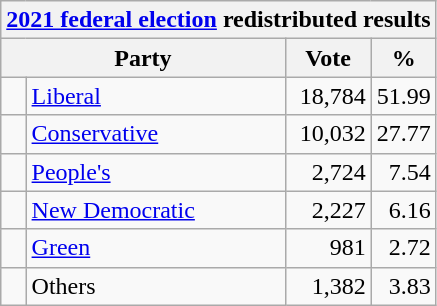<table class="wikitable">
<tr>
<th colspan="4"><a href='#'>2021 federal election</a> redistributed results</th>
</tr>
<tr>
<th bgcolor="#DDDDFF" width="130px" colspan="2">Party</th>
<th bgcolor="#DDDDFF" width="50px">Vote</th>
<th bgcolor="#DDDDFF" width="30px">%</th>
</tr>
<tr>
<td> </td>
<td><a href='#'>Liberal</a></td>
<td align=right>18,784</td>
<td align=right>51.99</td>
</tr>
<tr>
<td> </td>
<td><a href='#'>Conservative</a></td>
<td align=right>10,032</td>
<td align=right>27.77</td>
</tr>
<tr>
<td> </td>
<td><a href='#'>People's</a></td>
<td align=right>2,724</td>
<td align=right>7.54</td>
</tr>
<tr>
<td> </td>
<td><a href='#'>New Democratic</a></td>
<td align=right>2,227</td>
<td align=right>6.16</td>
</tr>
<tr>
<td> </td>
<td><a href='#'>Green</a></td>
<td align=right>981</td>
<td align=right>2.72</td>
</tr>
<tr>
<td> </td>
<td>Others</td>
<td align=right>1,382</td>
<td align=right>3.83</td>
</tr>
</table>
